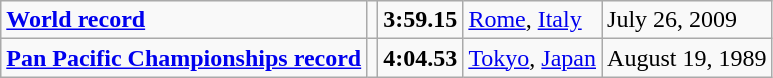<table class="wikitable">
<tr>
<td><strong><a href='#'>World record</a></strong></td>
<td></td>
<td><strong>3:59.15</strong></td>
<td><a href='#'>Rome</a>, <a href='#'>Italy</a></td>
<td>July 26, 2009</td>
</tr>
<tr>
<td><strong><a href='#'>Pan Pacific Championships record</a></strong></td>
<td></td>
<td><strong>4:04.53</strong></td>
<td><a href='#'>Tokyo</a>, <a href='#'>Japan</a></td>
<td>August 19, 1989</td>
</tr>
</table>
